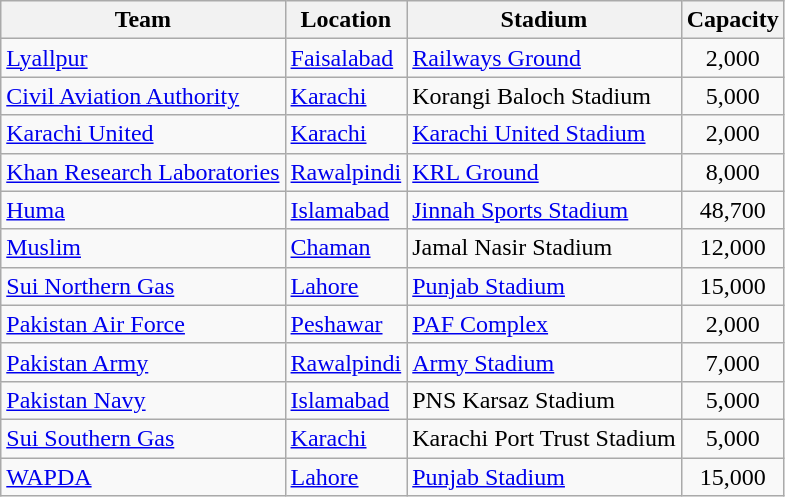<table class="wikitable sortable" style="text-align: left;">
<tr>
<th>Team</th>
<th>Location</th>
<th>Stadium</th>
<th data-sort-type="number">Capacity</th>
</tr>
<tr>
<td><a href='#'>Lyallpur</a></td>
<td><a href='#'>Faisalabad</a></td>
<td><a href='#'>Railways Ground</a></td>
<td align="center">2,000</td>
</tr>
<tr>
<td><a href='#'>Civil Aviation Authority</a></td>
<td><a href='#'>Karachi</a></td>
<td>Korangi Baloch Stadium</td>
<td align="center">5,000</td>
</tr>
<tr>
<td><a href='#'>Karachi United</a></td>
<td><a href='#'>Karachi</a></td>
<td><a href='#'>Karachi United Stadium</a></td>
<td align="center">2,000</td>
</tr>
<tr>
<td><a href='#'>Khan Research Laboratories</a></td>
<td><a href='#'>Rawalpindi</a></td>
<td><a href='#'>KRL Ground</a></td>
<td align="center">8,000</td>
</tr>
<tr>
<td><a href='#'>Huma</a></td>
<td><a href='#'>Islamabad</a></td>
<td><a href='#'>Jinnah Sports Stadium</a></td>
<td align="center">48,700</td>
</tr>
<tr>
<td><a href='#'>Muslim</a></td>
<td><a href='#'>Chaman</a></td>
<td>Jamal Nasir Stadium</td>
<td align="center">12,000</td>
</tr>
<tr>
<td><a href='#'>Sui Northern Gas</a></td>
<td><a href='#'>Lahore</a></td>
<td><a href='#'>Punjab Stadium</a></td>
<td align="center">15,000</td>
</tr>
<tr>
<td><a href='#'>Pakistan Air Force</a></td>
<td><a href='#'>Peshawar</a></td>
<td><a href='#'>PAF Complex</a></td>
<td align="center">2,000</td>
</tr>
<tr>
<td><a href='#'>Pakistan Army</a></td>
<td><a href='#'>Rawalpindi</a></td>
<td><a href='#'>Army Stadium</a></td>
<td align="center">7,000</td>
</tr>
<tr>
<td><a href='#'>Pakistan Navy</a></td>
<td><a href='#'>Islamabad</a></td>
<td>PNS Karsaz Stadium</td>
<td align="center">5,000</td>
</tr>
<tr>
<td><a href='#'>Sui Southern Gas</a></td>
<td><a href='#'>Karachi</a></td>
<td>Karachi Port Trust Stadium</td>
<td align="center">5,000</td>
</tr>
<tr>
<td><a href='#'>WAPDA</a></td>
<td><a href='#'>Lahore</a></td>
<td><a href='#'>Punjab Stadium</a></td>
<td align="center">15,000</td>
</tr>
</table>
